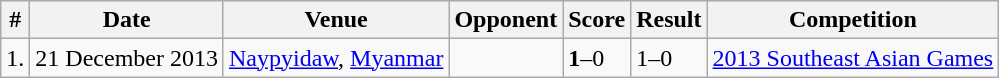<table class="wikitable">
<tr>
<th>#</th>
<th>Date</th>
<th>Venue</th>
<th>Opponent</th>
<th>Score</th>
<th>Result</th>
<th>Competition</th>
</tr>
<tr>
<td>1.</td>
<td>21 December 2013</td>
<td><a href='#'>Naypyidaw</a>, <a href='#'>Myanmar</a></td>
<td></td>
<td><strong>1</strong>–0</td>
<td>1–0</td>
<td><a href='#'>2013 Southeast Asian Games</a></td>
</tr>
</table>
